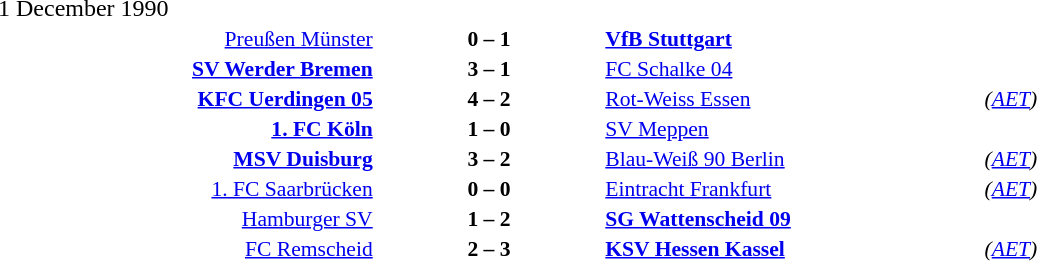<table width=100% cellspacing=1>
<tr>
<th width=20%></th>
<th width=12%></th>
<th width=20%></th>
<th></th>
</tr>
<tr>
<td>1 December 1990</td>
</tr>
<tr style=font-size:90%>
<td align=right><a href='#'>Preußen Münster</a></td>
<td align=center><strong>0 – 1</strong></td>
<td><strong><a href='#'>VfB Stuttgart</a></strong></td>
</tr>
<tr style=font-size:90%>
<td align=right><strong><a href='#'>SV Werder Bremen</a></strong></td>
<td align=center><strong>3 – 1</strong></td>
<td><a href='#'>FC Schalke 04</a></td>
</tr>
<tr style=font-size:90%>
<td align=right><strong><a href='#'>KFC Uerdingen 05</a></strong></td>
<td align=center><strong>4 – 2</strong></td>
<td><a href='#'>Rot-Weiss Essen</a></td>
<td><em>(<a href='#'>AET</a>)</em></td>
</tr>
<tr style=font-size:90%>
<td align=right><strong><a href='#'>1. FC Köln</a></strong></td>
<td align=center><strong>1 – 0</strong></td>
<td><a href='#'>SV Meppen</a></td>
</tr>
<tr style=font-size:90%>
<td align=right><strong><a href='#'>MSV Duisburg</a></strong></td>
<td align=center><strong>3 – 2</strong></td>
<td><a href='#'>Blau-Weiß 90 Berlin</a></td>
<td><em>(<a href='#'>AET</a>)</em></td>
</tr>
<tr style=font-size:90%>
<td align=right><a href='#'>1. FC Saarbrücken</a></td>
<td align=center><strong>0 – 0</strong></td>
<td><a href='#'>Eintracht Frankfurt</a></td>
<td><em>(<a href='#'>AET</a>)</em></td>
</tr>
<tr style=font-size:90%>
<td align=right><a href='#'>Hamburger SV</a></td>
<td align=center><strong>1 – 2</strong></td>
<td><strong><a href='#'>SG Wattenscheid 09</a></strong></td>
</tr>
<tr style=font-size:90%>
<td align=right><a href='#'>FC Remscheid</a></td>
<td align=center><strong>2 – 3</strong></td>
<td><strong><a href='#'>KSV Hessen Kassel</a></strong></td>
<td><em>(<a href='#'>AET</a>)</em></td>
</tr>
</table>
